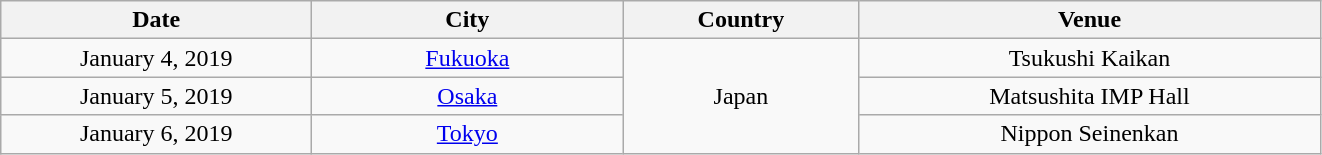<table class="wikitable" style="text-align:center;">
<tr>
<th width="200">Date</th>
<th width="200">City</th>
<th width="150">Country</th>
<th width="300">Venue</th>
</tr>
<tr>
<td>January 4, 2019</td>
<td><a href='#'>Fukuoka</a></td>
<td rowspan="3">Japan</td>
<td>Tsukushi Kaikan</td>
</tr>
<tr>
<td>January 5, 2019</td>
<td><a href='#'>Osaka</a></td>
<td>Matsushita IMP Hall</td>
</tr>
<tr>
<td>January 6, 2019</td>
<td><a href='#'>Tokyo</a></td>
<td>Nippon Seinenkan</td>
</tr>
</table>
